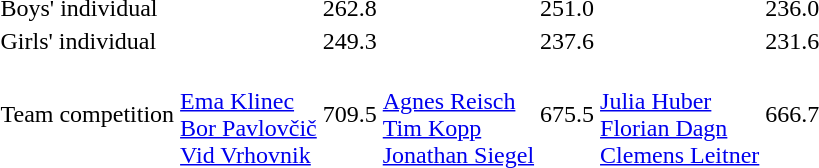<table>
<tr>
<td>Boys' individual <br></td>
<td></td>
<td>262.8</td>
<td></td>
<td>251.0</td>
<td></td>
<td>236.0</td>
</tr>
<tr>
<td>Girls' individual <br></td>
<td></td>
<td>249.3</td>
<td></td>
<td>237.6</td>
<td></td>
<td>231.6</td>
</tr>
<tr>
<td>Team competition <br></td>
<td><br><a href='#'>Ema Klinec</a><br><a href='#'>Bor Pavlovčič</a><br><a href='#'>Vid Vrhovnik</a></td>
<td>709.5</td>
<td><br><a href='#'>Agnes Reisch</a><br><a href='#'>Tim Kopp</a><br><a href='#'>Jonathan Siegel</a></td>
<td>675.5</td>
<td><br><a href='#'>Julia Huber</a><br><a href='#'>Florian Dagn</a><br><a href='#'>Clemens Leitner</a></td>
<td>666.7</td>
</tr>
</table>
